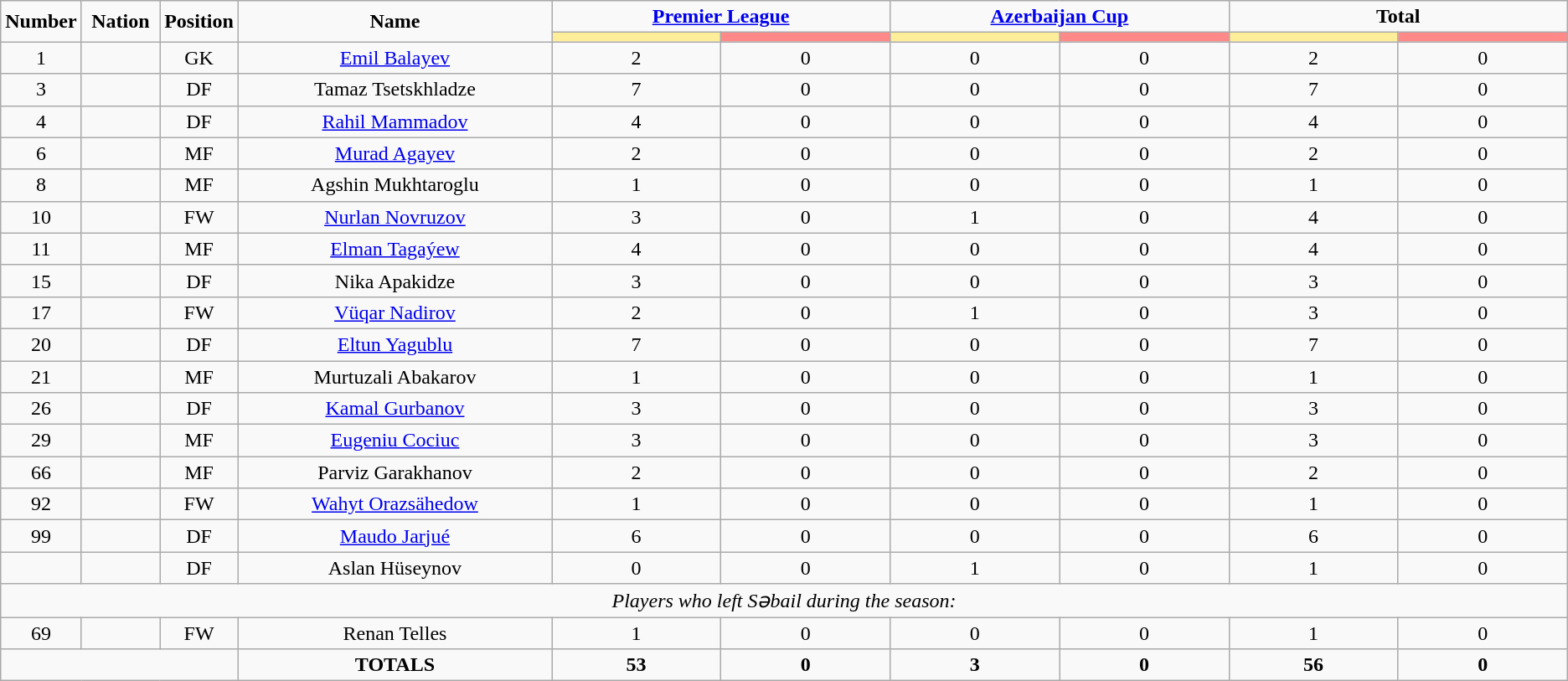<table class="wikitable" style="text-align:center;">
<tr>
<td rowspan="2"  style="width:5%; text-align:center;"><strong>Number</strong></td>
<td rowspan="2"  style="width:5%; text-align:center;"><strong>Nation</strong></td>
<td rowspan="2"  style="width:5%; text-align:center;"><strong>Position</strong></td>
<td rowspan="2"  style="width:20%; text-align:center;"><strong>Name</strong></td>
<td colspan="2" style="text-align:center;"><strong><a href='#'>Premier League</a></strong></td>
<td colspan="2" style="text-align:center;"><strong><a href='#'>Azerbaijan Cup</a></strong></td>
<td colspan="2" style="text-align:center;"><strong>Total</strong></td>
</tr>
<tr>
<th style="width:60px; background:#fe9;"></th>
<th style="width:60px; background:#ff8888;"></th>
<th style="width:60px; background:#fe9;"></th>
<th style="width:60px; background:#ff8888;"></th>
<th style="width:60px; background:#fe9;"></th>
<th style="width:60px; background:#ff8888;"></th>
</tr>
<tr>
<td>1</td>
<td></td>
<td>GK</td>
<td><a href='#'>Emil Balayev</a></td>
<td>2</td>
<td>0</td>
<td>0</td>
<td>0</td>
<td>2</td>
<td>0</td>
</tr>
<tr>
<td>3</td>
<td></td>
<td>DF</td>
<td>Tamaz Tsetskhladze</td>
<td>7</td>
<td>0</td>
<td>0</td>
<td>0</td>
<td>7</td>
<td>0</td>
</tr>
<tr>
<td>4</td>
<td></td>
<td>DF</td>
<td><a href='#'>Rahil Mammadov</a></td>
<td>4</td>
<td>0</td>
<td>0</td>
<td>0</td>
<td>4</td>
<td>0</td>
</tr>
<tr>
<td>6</td>
<td></td>
<td>MF</td>
<td><a href='#'>Murad Agayev</a></td>
<td>2</td>
<td>0</td>
<td>0</td>
<td>0</td>
<td>2</td>
<td>0</td>
</tr>
<tr>
<td>8</td>
<td></td>
<td>MF</td>
<td>Agshin Mukhtaroglu</td>
<td>1</td>
<td>0</td>
<td>0</td>
<td>0</td>
<td>1</td>
<td>0</td>
</tr>
<tr>
<td>10</td>
<td></td>
<td>FW</td>
<td><a href='#'>Nurlan Novruzov</a></td>
<td>3</td>
<td>0</td>
<td>1</td>
<td>0</td>
<td>4</td>
<td>0</td>
</tr>
<tr>
<td>11</td>
<td></td>
<td>MF</td>
<td><a href='#'>Elman Tagaýew</a></td>
<td>4</td>
<td>0</td>
<td>0</td>
<td>0</td>
<td>4</td>
<td>0</td>
</tr>
<tr>
<td>15</td>
<td></td>
<td>DF</td>
<td>Nika Apakidze</td>
<td>3</td>
<td>0</td>
<td>0</td>
<td>0</td>
<td>3</td>
<td>0</td>
</tr>
<tr>
<td>17</td>
<td></td>
<td>FW</td>
<td><a href='#'>Vüqar Nadirov</a></td>
<td>2</td>
<td>0</td>
<td>1</td>
<td>0</td>
<td>3</td>
<td>0</td>
</tr>
<tr>
<td>20</td>
<td></td>
<td>DF</td>
<td><a href='#'>Eltun Yagublu</a></td>
<td>7</td>
<td>0</td>
<td>0</td>
<td>0</td>
<td>7</td>
<td>0</td>
</tr>
<tr>
<td>21</td>
<td></td>
<td>MF</td>
<td>Murtuzali Abakarov</td>
<td>1</td>
<td>0</td>
<td>0</td>
<td>0</td>
<td>1</td>
<td>0</td>
</tr>
<tr>
<td>26</td>
<td></td>
<td>DF</td>
<td><a href='#'>Kamal Gurbanov</a></td>
<td>3</td>
<td>0</td>
<td>0</td>
<td>0</td>
<td>3</td>
<td>0</td>
</tr>
<tr>
<td>29</td>
<td></td>
<td>MF</td>
<td><a href='#'>Eugeniu Cociuc</a></td>
<td>3</td>
<td>0</td>
<td>0</td>
<td>0</td>
<td>3</td>
<td>0</td>
</tr>
<tr>
<td>66</td>
<td></td>
<td>MF</td>
<td>Parviz Garakhanov</td>
<td>2</td>
<td>0</td>
<td>0</td>
<td>0</td>
<td>2</td>
<td>0</td>
</tr>
<tr>
<td>92</td>
<td></td>
<td>FW</td>
<td><a href='#'>Wahyt Orazsähedow</a></td>
<td>1</td>
<td>0</td>
<td>0</td>
<td>0</td>
<td>1</td>
<td>0</td>
</tr>
<tr>
<td>99</td>
<td></td>
<td>DF</td>
<td><a href='#'>Maudo Jarjué</a></td>
<td>6</td>
<td>0</td>
<td>0</td>
<td>0</td>
<td>6</td>
<td>0</td>
</tr>
<tr>
<td></td>
<td></td>
<td>DF</td>
<td>Aslan Hüseynov</td>
<td>0</td>
<td>0</td>
<td>1</td>
<td>0</td>
<td>1</td>
<td>0</td>
</tr>
<tr>
<td colspan="14"><em>Players who left Səbail during the season:</em></td>
</tr>
<tr>
<td>69</td>
<td></td>
<td>FW</td>
<td>Renan Telles</td>
<td>1</td>
<td>0</td>
<td>0</td>
<td>0</td>
<td>1</td>
<td>0</td>
</tr>
<tr>
<td colspan="3"></td>
<td><strong>TOTALS</strong></td>
<td><strong>53</strong></td>
<td><strong>0</strong></td>
<td><strong>3</strong></td>
<td><strong>0</strong></td>
<td><strong>56</strong></td>
<td><strong>0</strong></td>
</tr>
</table>
